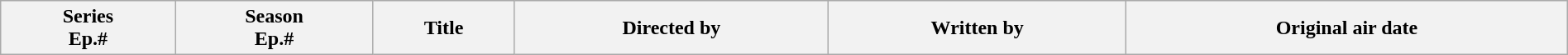<table class="wikitable plainrowheaders" style="width:100%; margin:auto;">
<tr>
<th>Series<br>Ep.#</th>
<th>Season<br>Ep.#</th>
<th>Title</th>
<th>Directed by</th>
<th>Written by</th>
<th>Original air date<br>






</th>
</tr>
</table>
